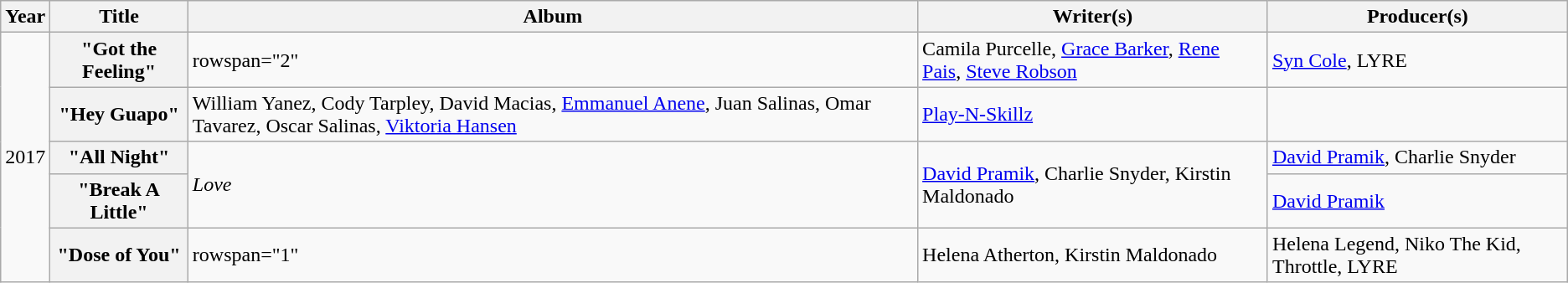<table class="wikitable plainrowheaders" style="text-align:left;">
<tr>
<th rowspan="1" scope="col">Year</th>
<th rowspan="1" scope="col">Title</th>
<th rowspan="1" scope="col">Album</th>
<th rowspan="1" scope="col">Writer(s)</th>
<th rowspan="1" scope="col">Producer(s)</th>
</tr>
<tr>
<td rowspan="5">2017</td>
<th scope="row">"Got the Feeling" </th>
<td>rowspan="2"</td>
<td>Camila Purcelle, <a href='#'>Grace Barker</a>, <a href='#'>Rene Pais</a>, <a href='#'>Steve Robson</a></td>
<td><a href='#'>Syn Cole</a>, LYRE</td>
</tr>
<tr>
<th scope="row">"Hey Guapo" </th>
<td>William Yanez, Cody Tarpley, David Macias, <a href='#'>Emmanuel Anene</a>, Juan Salinas, Omar Tavarez, Oscar Salinas, <a href='#'>Viktoria Hansen</a></td>
<td><a href='#'>Play-N-Skillz</a></td>
</tr>
<tr>
<th scope="row">"All Night"</th>
<td rowspan="2"><em>Love</em></td>
<td rowspan="2"><a href='#'>David Pramik</a>, Charlie Snyder, Kirstin Maldonado</td>
<td><a href='#'>David Pramik</a>, Charlie Snyder</td>
</tr>
<tr>
<th scope="row">"Break A Little"</th>
<td><a href='#'>David Pramik</a></td>
</tr>
<tr>
<th scope="row">"Dose of You" </th>
<td>rowspan="1"</td>
<td>Helena Atherton, Kirstin Maldonado</td>
<td>Helena Legend, Niko The Kid, Throttle, LYRE</td>
</tr>
</table>
